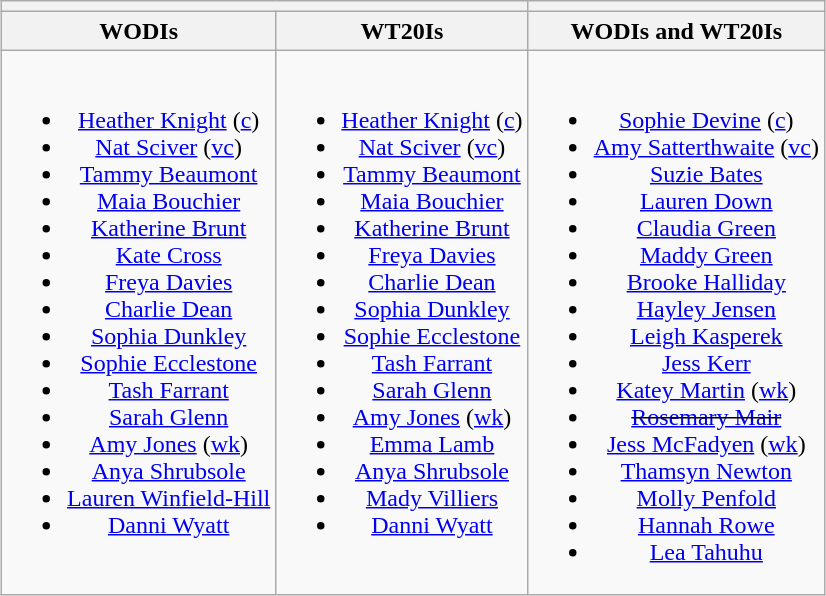<table class="wikitable" style="text-align:center; margin:auto">
<tr>
<th colspan=2></th>
<th></th>
</tr>
<tr>
<th>WODIs</th>
<th>WT20Is</th>
<th>WODIs and WT20Is</th>
</tr>
<tr style="vertical-align:top">
<td><br><ul><li><a href='#'>Heather Knight</a> (<a href='#'>c</a>)</li><li><a href='#'>Nat Sciver</a> (<a href='#'>vc</a>)</li><li><a href='#'>Tammy Beaumont</a></li><li><a href='#'>Maia Bouchier</a></li><li><a href='#'>Katherine Brunt</a></li><li><a href='#'>Kate Cross</a></li><li><a href='#'>Freya Davies</a></li><li><a href='#'>Charlie Dean</a></li><li><a href='#'>Sophia Dunkley</a></li><li><a href='#'>Sophie Ecclestone</a></li><li><a href='#'>Tash Farrant</a></li><li><a href='#'>Sarah Glenn</a></li><li><a href='#'>Amy Jones</a> (<a href='#'>wk</a>)</li><li><a href='#'>Anya Shrubsole</a></li><li><a href='#'>Lauren Winfield-Hill</a></li><li><a href='#'>Danni Wyatt</a></li></ul></td>
<td><br><ul><li><a href='#'>Heather Knight</a> (<a href='#'>c</a>)</li><li><a href='#'>Nat Sciver</a> (<a href='#'>vc</a>)</li><li><a href='#'>Tammy Beaumont</a></li><li><a href='#'>Maia Bouchier</a></li><li><a href='#'>Katherine Brunt</a></li><li><a href='#'>Freya Davies</a></li><li><a href='#'>Charlie Dean</a></li><li><a href='#'>Sophia Dunkley</a></li><li><a href='#'>Sophie Ecclestone</a></li><li><a href='#'>Tash Farrant</a></li><li><a href='#'>Sarah Glenn</a></li><li><a href='#'>Amy Jones</a> (<a href='#'>wk</a>)</li><li><a href='#'>Emma Lamb</a></li><li><a href='#'>Anya Shrubsole</a></li><li><a href='#'>Mady Villiers</a></li><li><a href='#'>Danni Wyatt</a></li></ul></td>
<td><br><ul><li><a href='#'>Sophie Devine</a> (<a href='#'>c</a>)</li><li><a href='#'>Amy Satterthwaite</a> (<a href='#'>vc</a>)</li><li><a href='#'>Suzie Bates</a></li><li><a href='#'>Lauren Down</a></li><li><a href='#'>Claudia Green</a></li><li><a href='#'>Maddy Green</a></li><li><a href='#'>Brooke Halliday</a></li><li><a href='#'>Hayley Jensen</a></li><li><a href='#'>Leigh Kasperek</a></li><li><a href='#'>Jess Kerr</a></li><li><a href='#'>Katey Martin</a> (<a href='#'>wk</a>)</li><li><s><a href='#'>Rosemary Mair</a></s></li><li><a href='#'>Jess McFadyen</a> (<a href='#'>wk</a>)</li><li><a href='#'>Thamsyn Newton</a></li><li><a href='#'>Molly Penfold</a></li><li><a href='#'>Hannah Rowe</a></li><li><a href='#'>Lea Tahuhu</a></li></ul></td>
</tr>
</table>
